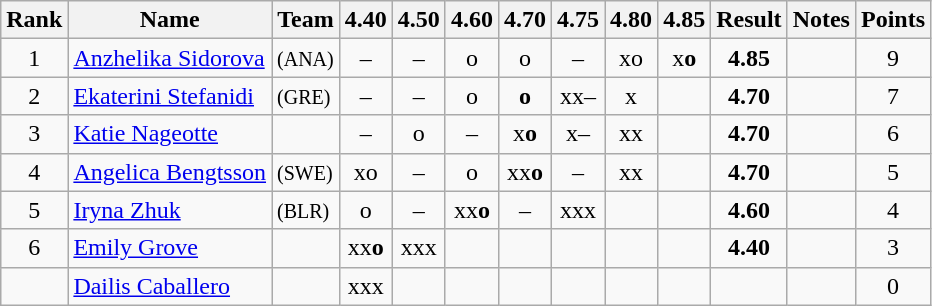<table class="wikitable sortable" style="text-align:center">
<tr>
<th>Rank</th>
<th>Name</th>
<th>Team</th>
<th>4.40</th>
<th>4.50</th>
<th>4.60</th>
<th>4.70</th>
<th>4.75</th>
<th>4.80</th>
<th>4.85</th>
<th>Result</th>
<th>Notes</th>
<th>Points</th>
</tr>
<tr>
<td>1</td>
<td align=left><a href='#'>Anzhelika Sidorova</a></td>
<td align=left> <small>(ANA)</small></td>
<td>–</td>
<td>–</td>
<td>o</td>
<td>o</td>
<td>–</td>
<td>xo</td>
<td>x<strong>o</strong></td>
<td><strong>4.85</strong></td>
<td></td>
<td>9</td>
</tr>
<tr>
<td>2</td>
<td align=left><a href='#'>Ekaterini Stefanidi</a></td>
<td align=left> <small>(GRE)</small></td>
<td>–</td>
<td>–</td>
<td>o</td>
<td><strong>o</strong></td>
<td>xx–</td>
<td>x</td>
<td></td>
<td><strong>4.70</strong></td>
<td></td>
<td>7</td>
</tr>
<tr>
<td>3</td>
<td align=left><a href='#'>Katie Nageotte</a></td>
<td align=left></td>
<td>–</td>
<td>o</td>
<td>–</td>
<td>x<strong>o</strong></td>
<td>x–</td>
<td>xx</td>
<td></td>
<td><strong>4.70</strong></td>
<td></td>
<td>6</td>
</tr>
<tr>
<td>4</td>
<td align=left><a href='#'>Angelica Bengtsson</a></td>
<td align=left> <small>(SWE)</small></td>
<td>xo</td>
<td>–</td>
<td>o</td>
<td>xx<strong>o</strong></td>
<td>–</td>
<td>xx</td>
<td></td>
<td><strong>4.70</strong></td>
<td></td>
<td>5</td>
</tr>
<tr>
<td>5</td>
<td align=left><a href='#'>Iryna Zhuk</a></td>
<td align=left> <small>(BLR)</small></td>
<td>o</td>
<td>–</td>
<td>xx<strong>o</strong></td>
<td>–</td>
<td>xxx</td>
<td></td>
<td></td>
<td><strong>4.60</strong></td>
<td></td>
<td>4</td>
</tr>
<tr>
<td>6</td>
<td align=left><a href='#'>Emily Grove</a></td>
<td align=left></td>
<td>xx<strong>o</strong></td>
<td>xxx</td>
<td></td>
<td></td>
<td></td>
<td></td>
<td></td>
<td><strong>4.40</strong></td>
<td></td>
<td>3</td>
</tr>
<tr>
<td></td>
<td align=left><a href='#'>Dailis Caballero</a></td>
<td align=left></td>
<td>xxx</td>
<td></td>
<td></td>
<td></td>
<td></td>
<td></td>
<td></td>
<td><strong></strong></td>
<td></td>
<td>0</td>
</tr>
</table>
